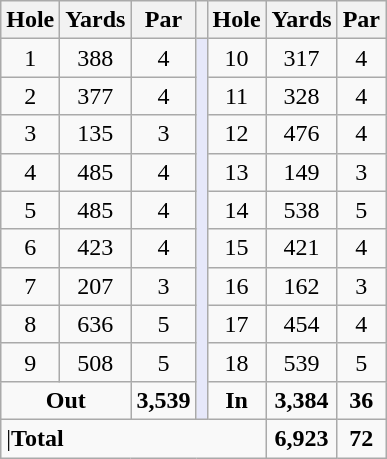<table class=wikitable style="text-align: center">
<tr>
<th>Hole</th>
<th>Yards</th>
<th>Par</th>
<th></th>
<th>Hole</th>
<th>Yards</th>
<th>Par</th>
</tr>
<tr>
<td>1</td>
<td>388</td>
<td>4</td>
<td rowspan=10 style="background:#E6E8FA;"></td>
<td>10</td>
<td>317</td>
<td>4</td>
</tr>
<tr>
<td>2</td>
<td>377</td>
<td>4</td>
<td>11</td>
<td>328</td>
<td>4</td>
</tr>
<tr>
<td>3</td>
<td>135</td>
<td>3</td>
<td>12</td>
<td>476</td>
<td>4</td>
</tr>
<tr>
<td>4</td>
<td>485</td>
<td>4</td>
<td>13</td>
<td>149</td>
<td>3</td>
</tr>
<tr>
<td>5</td>
<td>485</td>
<td>4</td>
<td>14</td>
<td>538</td>
<td>5</td>
</tr>
<tr>
<td>6</td>
<td>423</td>
<td>4</td>
<td>15</td>
<td>421</td>
<td>4</td>
</tr>
<tr>
<td>7</td>
<td>207</td>
<td>3</td>
<td>16</td>
<td>162</td>
<td>3</td>
</tr>
<tr>
<td>8</td>
<td>636</td>
<td>5</td>
<td>17</td>
<td>454</td>
<td>4</td>
</tr>
<tr>
<td>9</td>
<td>508</td>
<td>5</td>
<td>18</td>
<td>539</td>
<td>5</td>
</tr>
<tr>
<td colspan=2><strong>Out</strong></td>
<td><strong>3,539</strong></td>
<td><strong>In</strong></td>
<td><strong>3,384</strong></td>
<td><strong>36</strong></td>
</tr>
<tr>
<td colspan=5 align=left>  |<strong>Total</strong></td>
<td><strong>6,923</strong></td>
<td><strong>72</strong></td>
</tr>
</table>
